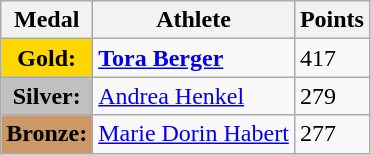<table class="wikitable">
<tr>
<th><strong>Medal</strong></th>
<th><strong>Athlete</strong></th>
<th><strong>Points</strong></th>
</tr>
<tr>
<td style="text-align:center;background-color:gold;"><strong>Gold:</strong></td>
<td> <strong><a href='#'>Tora Berger</a></strong></td>
<td>417</td>
</tr>
<tr>
<td style="text-align:center;background-color:silver;"><strong>Silver:</strong></td>
<td> <a href='#'>Andrea Henkel</a></td>
<td>279</td>
</tr>
<tr>
<td style="text-align:center;background-color:#CC9966;"><strong>Bronze:</strong></td>
<td> <a href='#'>Marie Dorin Habert</a></td>
<td>277</td>
</tr>
</table>
